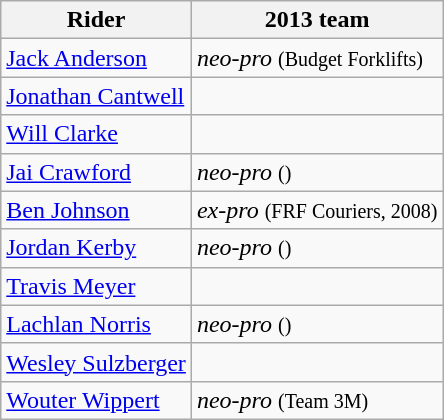<table class="wikitable">
<tr>
<th>Rider</th>
<th>2013 team</th>
</tr>
<tr>
<td><a href='#'>Jack Anderson</a></td>
<td><em>neo-pro</em> <small>(Budget Forklifts)</small></td>
</tr>
<tr>
<td><a href='#'>Jonathan Cantwell</a></td>
<td></td>
</tr>
<tr>
<td><a href='#'>Will Clarke</a></td>
<td></td>
</tr>
<tr>
<td><a href='#'>Jai Crawford</a></td>
<td><em>neo-pro</em> <small>()</small></td>
</tr>
<tr>
<td><a href='#'>Ben Johnson</a></td>
<td><em>ex-pro</em> <small>(FRF Couriers, 2008)</small></td>
</tr>
<tr>
<td><a href='#'>Jordan Kerby</a></td>
<td><em>neo-pro</em> <small>()</small></td>
</tr>
<tr>
<td><a href='#'>Travis Meyer</a></td>
<td></td>
</tr>
<tr>
<td><a href='#'>Lachlan Norris</a></td>
<td><em>neo-pro</em> <small>()</small></td>
</tr>
<tr>
<td><a href='#'>Wesley Sulzberger</a></td>
<td></td>
</tr>
<tr>
<td><a href='#'>Wouter Wippert</a></td>
<td><em>neo-pro</em> <small>(Team 3M)</small></td>
</tr>
</table>
